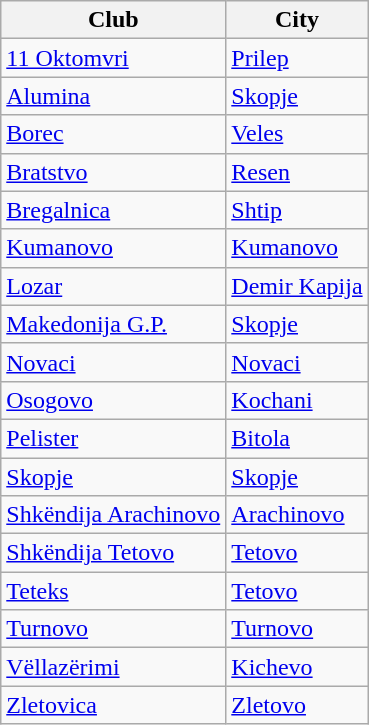<table class="wikitable">
<tr>
<th>Club</th>
<th>City</th>
</tr>
<tr>
<td><a href='#'>11 Oktomvri</a></td>
<td><a href='#'>Prilep</a></td>
</tr>
<tr>
<td><a href='#'>Alumina</a></td>
<td><a href='#'>Skopje</a></td>
</tr>
<tr>
<td><a href='#'>Borec</a></td>
<td><a href='#'>Veles</a></td>
</tr>
<tr>
<td><a href='#'>Bratstvo</a></td>
<td><a href='#'>Resen</a></td>
</tr>
<tr>
<td><a href='#'>Bregalnica</a></td>
<td><a href='#'>Shtip</a></td>
</tr>
<tr>
<td><a href='#'>Kumanovo</a></td>
<td><a href='#'>Kumanovo</a></td>
</tr>
<tr>
<td><a href='#'>Lozar</a></td>
<td><a href='#'>Demir Kapija</a></td>
</tr>
<tr>
<td><a href='#'>Makedonija G.P.</a></td>
<td><a href='#'>Skopje</a></td>
</tr>
<tr>
<td><a href='#'>Novaci</a></td>
<td><a href='#'>Novaci</a></td>
</tr>
<tr>
<td><a href='#'>Osogovo</a></td>
<td><a href='#'>Kochani</a></td>
</tr>
<tr>
<td><a href='#'>Pelister</a></td>
<td><a href='#'>Bitola</a></td>
</tr>
<tr>
<td><a href='#'>Skopje</a></td>
<td><a href='#'>Skopje</a></td>
</tr>
<tr>
<td><a href='#'>Shkëndija Arachinovo</a></td>
<td><a href='#'>Arachinovo</a></td>
</tr>
<tr>
<td><a href='#'>Shkëndija Tetovo</a></td>
<td><a href='#'>Tetovo</a></td>
</tr>
<tr>
<td><a href='#'>Teteks</a></td>
<td><a href='#'>Tetovo</a></td>
</tr>
<tr>
<td><a href='#'>Turnovo</a></td>
<td><a href='#'>Turnovo</a></td>
</tr>
<tr>
<td><a href='#'>Vëllazërimi</a></td>
<td><a href='#'>Kichevo</a></td>
</tr>
<tr>
<td><a href='#'>Zletovica</a></td>
<td><a href='#'>Zletovo</a></td>
</tr>
</table>
